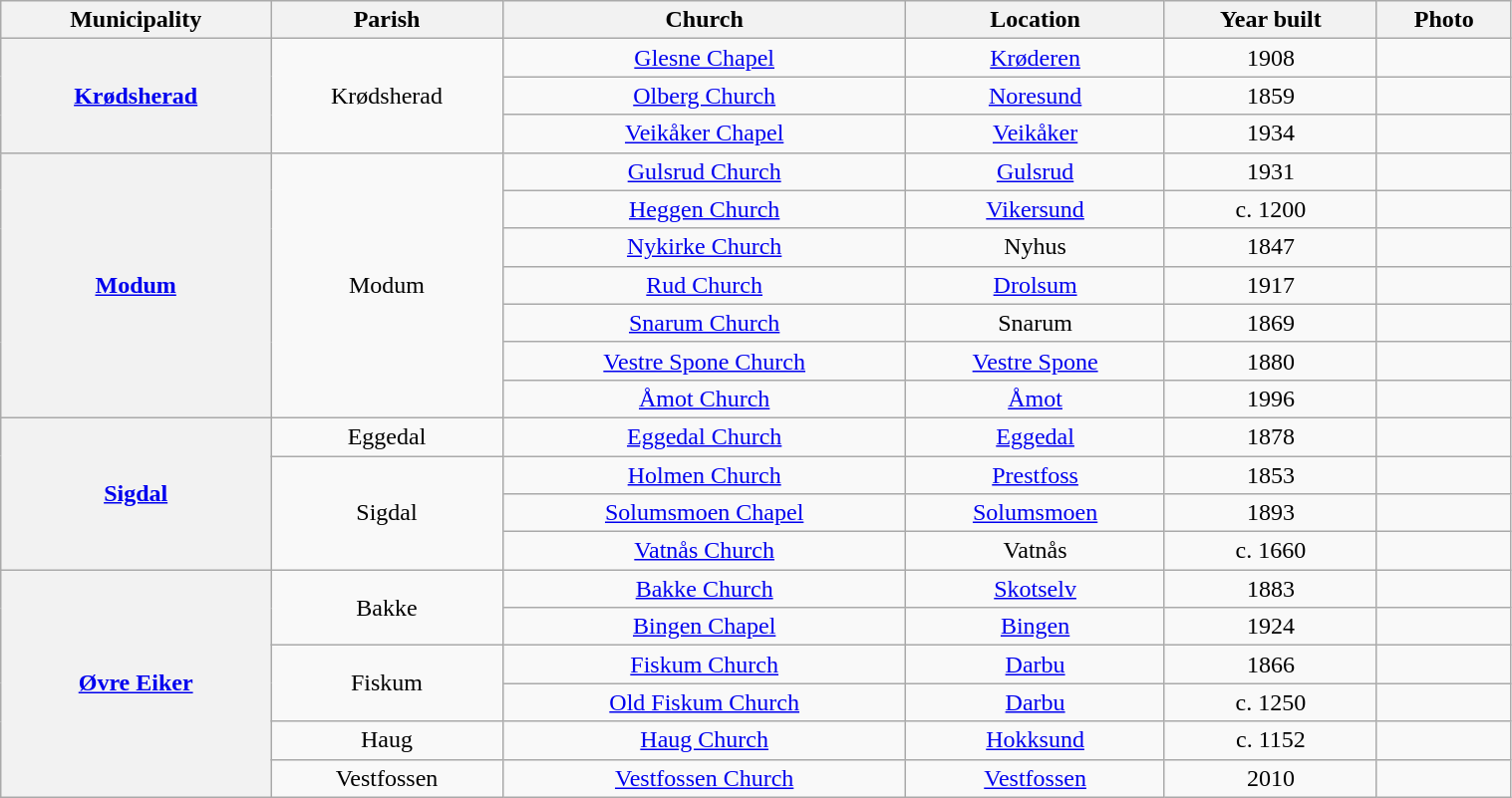<table class="wikitable" style="text-align: center; width: 80%;">
<tr>
<th>Municipality</th>
<th>Parish </th>
<th>Church</th>
<th>Location</th>
<th>Year built</th>
<th>Photo</th>
</tr>
<tr>
<th rowspan="3"><a href='#'>Krødsherad</a></th>
<td rowspan="3">Krødsherad</td>
<td><a href='#'>Glesne Chapel</a></td>
<td><a href='#'>Krøderen</a></td>
<td>1908</td>
<td></td>
</tr>
<tr>
<td><a href='#'>Olberg Church</a></td>
<td><a href='#'>Noresund</a></td>
<td>1859</td>
<td></td>
</tr>
<tr>
<td><a href='#'>Veikåker Chapel</a></td>
<td><a href='#'>Veikåker</a></td>
<td>1934</td>
<td></td>
</tr>
<tr>
<th rowspan="7"><a href='#'>Modum</a></th>
<td rowspan="7">Modum</td>
<td><a href='#'>Gulsrud Church</a></td>
<td><a href='#'>Gulsrud</a></td>
<td>1931</td>
<td></td>
</tr>
<tr>
<td><a href='#'>Heggen Church</a></td>
<td><a href='#'>Vikersund</a></td>
<td>c. 1200</td>
<td></td>
</tr>
<tr>
<td><a href='#'>Nykirke Church</a></td>
<td>Nyhus</td>
<td>1847</td>
<td></td>
</tr>
<tr>
<td><a href='#'>Rud Church</a></td>
<td><a href='#'>Drolsum</a></td>
<td>1917</td>
<td></td>
</tr>
<tr>
<td><a href='#'>Snarum Church</a></td>
<td>Snarum</td>
<td>1869</td>
<td></td>
</tr>
<tr>
<td><a href='#'>Vestre Spone Church</a></td>
<td><a href='#'>Vestre Spone</a></td>
<td>1880</td>
<td></td>
</tr>
<tr>
<td><a href='#'>Åmot Church</a></td>
<td><a href='#'>Åmot</a></td>
<td>1996</td>
<td></td>
</tr>
<tr>
<th rowspan="4"><a href='#'>Sigdal</a></th>
<td rowspan="1">Eggedal</td>
<td><a href='#'>Eggedal Church</a></td>
<td><a href='#'>Eggedal</a></td>
<td>1878</td>
<td></td>
</tr>
<tr>
<td rowspan="3">Sigdal</td>
<td><a href='#'>Holmen Church</a></td>
<td><a href='#'>Prestfoss</a></td>
<td>1853</td>
<td></td>
</tr>
<tr>
<td><a href='#'>Solumsmoen Chapel</a></td>
<td><a href='#'>Solumsmoen</a></td>
<td>1893</td>
<td></td>
</tr>
<tr>
<td><a href='#'>Vatnås Church</a></td>
<td>Vatnås</td>
<td>c. 1660</td>
<td></td>
</tr>
<tr>
<th rowspan="6"><a href='#'>Øvre Eiker</a></th>
<td rowspan="2">Bakke</td>
<td><a href='#'>Bakke Church</a></td>
<td><a href='#'>Skotselv</a></td>
<td>1883</td>
<td></td>
</tr>
<tr>
<td><a href='#'>Bingen Chapel</a></td>
<td><a href='#'>Bingen</a></td>
<td>1924</td>
<td></td>
</tr>
<tr>
<td rowspan="2">Fiskum</td>
<td><a href='#'>Fiskum Church</a></td>
<td><a href='#'>Darbu</a></td>
<td>1866</td>
<td></td>
</tr>
<tr>
<td><a href='#'>Old Fiskum Church</a></td>
<td><a href='#'>Darbu</a></td>
<td>c. 1250</td>
<td></td>
</tr>
<tr>
<td rowspan="1">Haug</td>
<td><a href='#'>Haug Church</a></td>
<td><a href='#'>Hokksund</a></td>
<td>c. 1152</td>
<td></td>
</tr>
<tr>
<td rowspan="1">Vestfossen</td>
<td><a href='#'>Vestfossen Church</a></td>
<td><a href='#'>Vestfossen</a></td>
<td>2010</td>
<td></td>
</tr>
</table>
